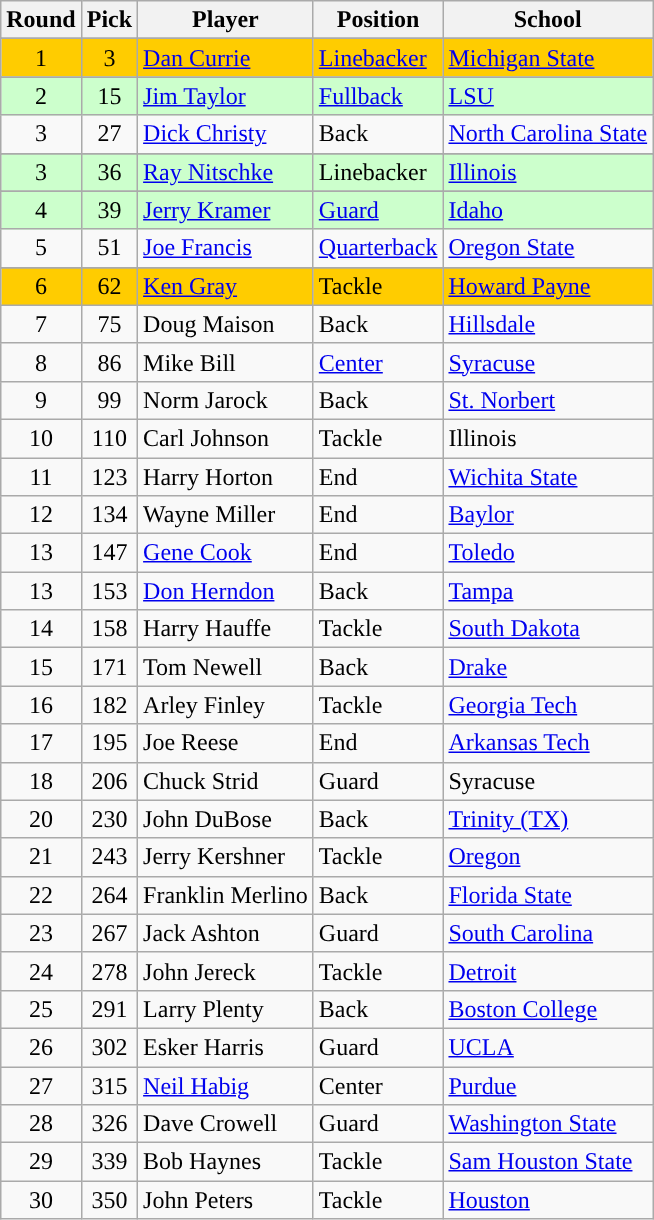<table class="wikitable sortable">
<tr>
<th>Round</th>
<th>Pick</th>
<th>Player</th>
<th>Position</th>
<th>School</th>
</tr>
<tr>
</tr>
<tr bgcolor="#FFCC00">
<td align=center>1</td>
<td align=center>3</td>
<td><a href='#'>Dan Currie</a></td>
<td><a href='#'>Linebacker</a></td>
<td><a href='#'>Michigan State</a></td>
</tr>
<tr>
</tr>
<tr bgcolor="#CCFFCC">
<td align=center>2</td>
<td align=center>15</td>
<td><a href='#'>Jim Taylor</a></td>
<td><a href='#'>Fullback</a></td>
<td><a href='#'>LSU</a></td>
</tr>
<tr>
<td align=center>3</td>
<td align=center>27</td>
<td><a href='#'>Dick Christy</a></td>
<td>Back</td>
<td><a href='#'>North Carolina State</a></td>
</tr>
<tr>
</tr>
<tr bgcolor="#CCFFCC">
<td align=center>3</td>
<td align=center>36</td>
<td><a href='#'>Ray Nitschke</a></td>
<td>Linebacker</td>
<td><a href='#'>Illinois</a></td>
</tr>
<tr>
</tr>
<tr bgcolor="#CCFFCC">
<td align=center>4</td>
<td align=center>39</td>
<td><a href='#'>Jerry Kramer</a></td>
<td><a href='#'>Guard</a></td>
<td><a href='#'>Idaho</a></td>
</tr>
<tr>
<td align=center>5</td>
<td align=center>51</td>
<td><a href='#'>Joe Francis</a></td>
<td><a href='#'>Quarterback</a></td>
<td><a href='#'>Oregon State</a></td>
</tr>
<tr>
</tr>
<tr bgcolor="#FFCC00">
<td align=center>6</td>
<td align=center>62</td>
<td><a href='#'>Ken Gray</a></td>
<td>Tackle</td>
<td><a href='#'>Howard Payne</a></td>
</tr>
<tr>
<td align=center>7</td>
<td align=center>75</td>
<td>Doug Maison</td>
<td>Back</td>
<td><a href='#'>Hillsdale</a></td>
</tr>
<tr>
<td align=center>8</td>
<td align=center>86</td>
<td>Mike Bill</td>
<td><a href='#'>Center</a></td>
<td><a href='#'>Syracuse</a></td>
</tr>
<tr>
<td align=center>9</td>
<td align=center>99</td>
<td>Norm Jarock</td>
<td>Back</td>
<td><a href='#'>St. Norbert</a></td>
</tr>
<tr>
<td align=center>10</td>
<td align=center>110</td>
<td>Carl Johnson</td>
<td>Tackle</td>
<td>Illinois</td>
</tr>
<tr>
<td align=center>11</td>
<td align=center>123</td>
<td>Harry Horton</td>
<td>End</td>
<td><a href='#'>Wichita State</a></td>
</tr>
<tr>
<td align=center>12</td>
<td align=center>134</td>
<td>Wayne Miller</td>
<td>End</td>
<td><a href='#'>Baylor</a></td>
</tr>
<tr>
<td align=center>13</td>
<td align=center>147</td>
<td><a href='#'>Gene Cook</a></td>
<td>End</td>
<td><a href='#'>Toledo</a></td>
</tr>
<tr>
<td align=center>13</td>
<td align=center>153</td>
<td><a href='#'>Don Herndon</a></td>
<td>Back</td>
<td><a href='#'>Tampa</a></td>
</tr>
<tr>
<td align=center>14</td>
<td align=center>158</td>
<td>Harry Hauffe</td>
<td>Tackle</td>
<td><a href='#'>South Dakota</a></td>
</tr>
<tr>
<td align=center>15</td>
<td align=center>171</td>
<td>Tom Newell</td>
<td>Back</td>
<td><a href='#'>Drake</a></td>
</tr>
<tr>
<td align=center>16</td>
<td align=center>182</td>
<td>Arley Finley</td>
<td>Tackle</td>
<td><a href='#'>Georgia Tech</a></td>
</tr>
<tr>
<td align=center>17</td>
<td align=center>195</td>
<td>Joe Reese</td>
<td>End</td>
<td><a href='#'>Arkansas Tech</a></td>
</tr>
<tr>
<td align=center>18</td>
<td align=center>206</td>
<td>Chuck Strid</td>
<td>Guard</td>
<td>Syracuse</td>
</tr>
<tr>
<td align=center>20</td>
<td align=center>230</td>
<td>John DuBose</td>
<td>Back</td>
<td><a href='#'>Trinity (TX)</a></td>
</tr>
<tr>
<td align=center>21</td>
<td align=center>243</td>
<td>Jerry Kershner</td>
<td>Tackle</td>
<td><a href='#'>Oregon</a></td>
</tr>
<tr>
<td align=center>22</td>
<td align=center>264</td>
<td>Franklin Merlino</td>
<td>Back</td>
<td><a href='#'>Florida State</a></td>
</tr>
<tr>
<td align=center>23</td>
<td align=center>267</td>
<td>Jack Ashton</td>
<td>Guard</td>
<td><a href='#'>South Carolina</a></td>
</tr>
<tr>
<td align=center>24</td>
<td align=center>278</td>
<td>John Jereck</td>
<td>Tackle</td>
<td><a href='#'>Detroit</a></td>
</tr>
<tr>
<td align=center>25</td>
<td align=center>291</td>
<td>Larry Plenty</td>
<td>Back</td>
<td><a href='#'>Boston College</a></td>
</tr>
<tr>
<td align=center>26</td>
<td align=center>302</td>
<td>Esker Harris</td>
<td>Guard</td>
<td><a href='#'>UCLA</a></td>
</tr>
<tr>
<td align=center>27</td>
<td align=center>315</td>
<td><a href='#'>Neil Habig</a></td>
<td>Center</td>
<td><a href='#'>Purdue</a></td>
</tr>
<tr>
<td align=center>28</td>
<td align=center>326</td>
<td>Dave Crowell</td>
<td>Guard</td>
<td><a href='#'>Washington State</a></td>
</tr>
<tr>
<td align=center>29</td>
<td align=center>339</td>
<td>Bob Haynes</td>
<td>Tackle</td>
<td><a href='#'>Sam Houston State</a></td>
</tr>
<tr>
<td align=center>30</td>
<td align=center>350</td>
<td>John Peters</td>
<td>Tackle</td>
<td><a href='#'>Houston</a></td>
</tr>
</table>
